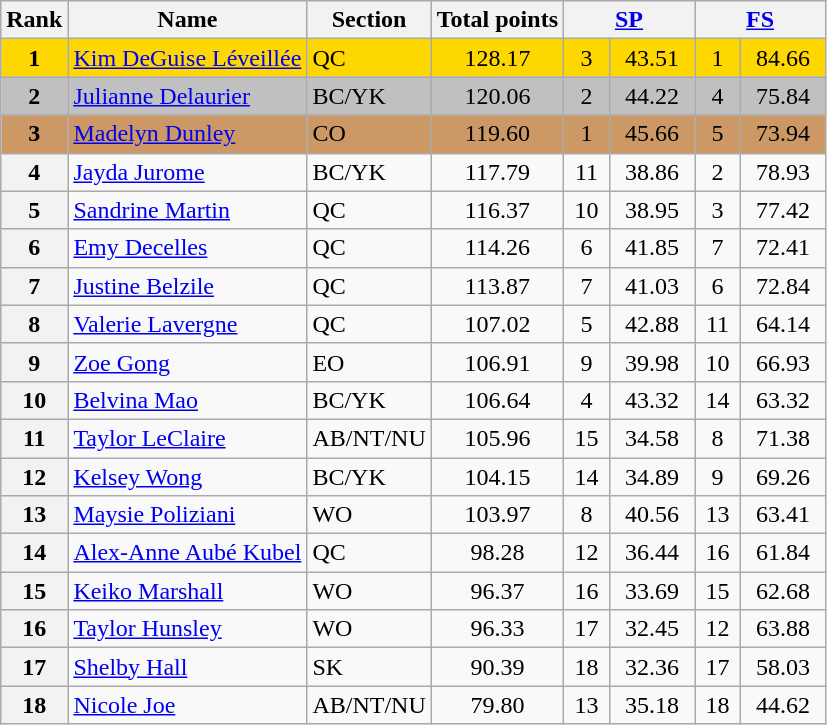<table class="wikitable sortable">
<tr>
<th>Rank</th>
<th>Name</th>
<th>Section</th>
<th>Total points</th>
<th colspan="2" width="80px"><a href='#'>SP</a></th>
<th colspan="2" width="80px"><a href='#'>FS</a></th>
</tr>
<tr bgcolor="gold">
<td align="center"><strong>1</strong></td>
<td><a href='#'>Kim DeGuise Léveillée</a></td>
<td>QC</td>
<td align="center">128.17</td>
<td align="center">3</td>
<td align="center">43.51</td>
<td align="center">1</td>
<td align="center">84.66</td>
</tr>
<tr bgcolor="silver">
<td align="center"><strong>2</strong></td>
<td><a href='#'>Julianne Delaurier</a></td>
<td>BC/YK</td>
<td align="center">120.06</td>
<td align="center">2</td>
<td align="center">44.22</td>
<td align="center">4</td>
<td align="center">75.84</td>
</tr>
<tr bgcolor="cc9966">
<td align="center"><strong>3</strong></td>
<td><a href='#'>Madelyn Dunley</a></td>
<td>CO</td>
<td align="center">119.60</td>
<td align="center">1</td>
<td align="center">45.66</td>
<td align="center">5</td>
<td align="center">73.94</td>
</tr>
<tr>
<th>4</th>
<td><a href='#'>Jayda Jurome</a></td>
<td>BC/YK</td>
<td align="center">117.79</td>
<td align="center">11</td>
<td align="center">38.86</td>
<td align="center">2</td>
<td align="center">78.93</td>
</tr>
<tr>
<th>5</th>
<td><a href='#'>Sandrine Martin</a></td>
<td>QC</td>
<td align="center">116.37</td>
<td align="center">10</td>
<td align="center">38.95</td>
<td align="center">3</td>
<td align="center">77.42</td>
</tr>
<tr>
<th>6</th>
<td><a href='#'>Emy Decelles</a></td>
<td>QC</td>
<td align="center">114.26</td>
<td align="center">6</td>
<td align="center">41.85</td>
<td align="center">7</td>
<td align="center">72.41</td>
</tr>
<tr>
<th>7</th>
<td><a href='#'>Justine Belzile</a></td>
<td>QC</td>
<td align="center">113.87</td>
<td align="center">7</td>
<td align="center">41.03</td>
<td align="center">6</td>
<td align="center">72.84</td>
</tr>
<tr>
<th>8</th>
<td><a href='#'>Valerie Lavergne</a></td>
<td>QC</td>
<td align="center">107.02</td>
<td align="center">5</td>
<td align="center">42.88</td>
<td align="center">11</td>
<td align="center">64.14</td>
</tr>
<tr>
<th>9</th>
<td><a href='#'>Zoe Gong</a></td>
<td>EO</td>
<td align="center">106.91</td>
<td align="center">9</td>
<td align="center">39.98</td>
<td align="center">10</td>
<td align="center">66.93</td>
</tr>
<tr>
<th>10</th>
<td><a href='#'>Belvina Mao</a></td>
<td>BC/YK</td>
<td align="center">106.64</td>
<td align="center">4</td>
<td align="center">43.32</td>
<td align="center">14</td>
<td align="center">63.32</td>
</tr>
<tr>
<th>11</th>
<td><a href='#'>Taylor LeClaire</a></td>
<td>AB/NT/NU</td>
<td align="center">105.96</td>
<td align="center">15</td>
<td align="center">34.58</td>
<td align="center">8</td>
<td align="center">71.38</td>
</tr>
<tr>
<th>12</th>
<td><a href='#'>Kelsey Wong</a></td>
<td>BC/YK</td>
<td align="center">104.15</td>
<td align="center">14</td>
<td align="center">34.89</td>
<td align="center">9</td>
<td align="center">69.26</td>
</tr>
<tr>
<th>13</th>
<td><a href='#'>Maysie Poliziani</a></td>
<td>WO</td>
<td align="center">103.97</td>
<td align="center">8</td>
<td align="center">40.56</td>
<td align="center">13</td>
<td align="center">63.41</td>
</tr>
<tr>
<th>14</th>
<td><a href='#'>Alex-Anne Aubé Kubel</a></td>
<td>QC</td>
<td align="center">98.28</td>
<td align="center">12</td>
<td align="center">36.44</td>
<td align="center">16</td>
<td align="center">61.84</td>
</tr>
<tr>
<th>15</th>
<td><a href='#'>Keiko Marshall</a></td>
<td>WO</td>
<td align="center">96.37</td>
<td align="center">16</td>
<td align="center">33.69</td>
<td align="center">15</td>
<td align="center">62.68</td>
</tr>
<tr>
<th>16</th>
<td><a href='#'>Taylor Hunsley</a></td>
<td>WO</td>
<td align="center">96.33</td>
<td align="center">17</td>
<td align="center">32.45</td>
<td align="center">12</td>
<td align="center">63.88</td>
</tr>
<tr>
<th>17</th>
<td><a href='#'>Shelby Hall</a></td>
<td>SK</td>
<td align="center">90.39</td>
<td align="center">18</td>
<td align="center">32.36</td>
<td align="center">17</td>
<td align="center">58.03</td>
</tr>
<tr>
<th>18</th>
<td><a href='#'>Nicole Joe</a></td>
<td>AB/NT/NU</td>
<td align="center">79.80</td>
<td align="center">13</td>
<td align="center">35.18</td>
<td align="center">18</td>
<td align="center">44.62</td>
</tr>
</table>
